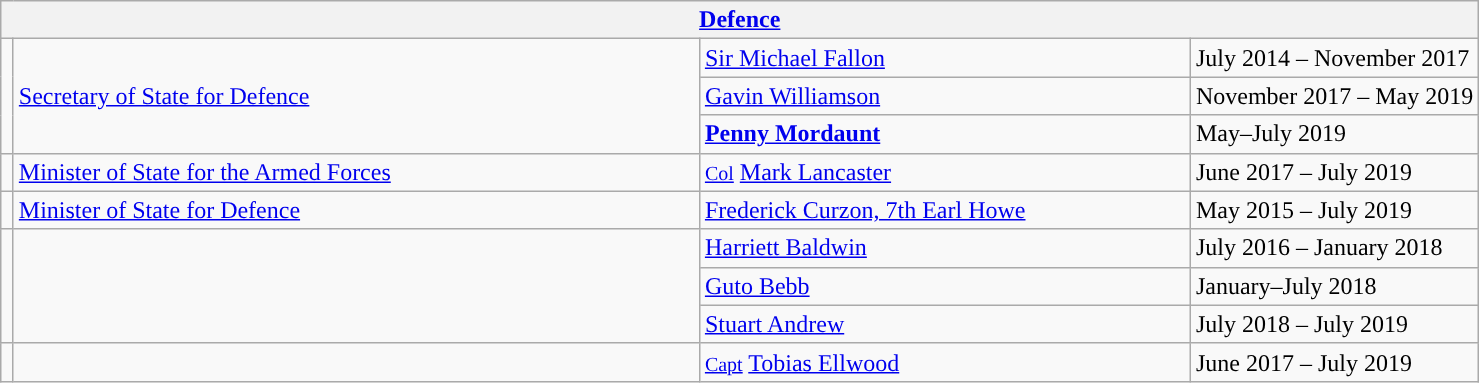<table class="wikitable">
<tr>
<th colspan="4"><a href='#'>Defence</a></th>
</tr>
<tr>
<td rowspan="3" style="width: 1px; background: "></td>
<td rowspan="3" style="width: 450px;"><a href='#'>Secretary of State for Defence</a></td>
<td style="width: 320px;"><a href='#'>Sir Michael Fallon</a></td>
<td>July 2014 – November 2017</td>
</tr>
<tr>
<td><a href='#'>Gavin Williamson</a></td>
<td>November 2017 – May 2019</td>
</tr>
<tr>
<td><strong><a href='#'>Penny Mordaunt</a></strong> <br></td>
<td>May–July 2019</td>
</tr>
<tr>
<td style="width: 1px; background: "></td>
<td><a href='#'>Minister of State for the Armed Forces</a></td>
<td><small><a href='#'>Col</a></small> <a href='#'>Mark Lancaster</a></td>
<td>June 2017 – July 2019</td>
</tr>
<tr>
<td style="width: 1px; background: "></td>
<td><a href='#'>Minister of State for Defence</a></td>
<td><a href='#'>Frederick Curzon, 7th Earl Howe</a><br></td>
<td>May 2015 – July 2019</td>
</tr>
<tr>
<td rowspan="3" style="width: 1px; background: "></td>
<td rowspan="3"></td>
<td><a href='#'>Harriett Baldwin</a></td>
<td>July 2016 – January 2018</td>
</tr>
<tr>
<td><a href='#'>Guto Bebb</a></td>
<td>January–July 2018</td>
</tr>
<tr>
<td><a href='#'>Stuart Andrew</a></td>
<td>July 2018 – July 2019</td>
</tr>
<tr>
<td style="width: 1px; background: "></td>
<td></td>
<td><small><a href='#'>Capt</a></small> <a href='#'>Tobias Ellwood</a></td>
<td>June 2017 – July 2019</td>
</tr>
</table>
